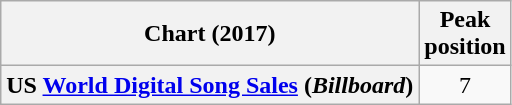<table class="wikitable plainrowheaders" style="text-align:center">
<tr>
<th scope="col">Chart (2017)</th>
<th scope="col">Peak<br>position</th>
</tr>
<tr>
<th scope="row">US <a href='#'>World Digital Song Sales</a> (<em>Billboard</em>)</th>
<td>7</td>
</tr>
</table>
